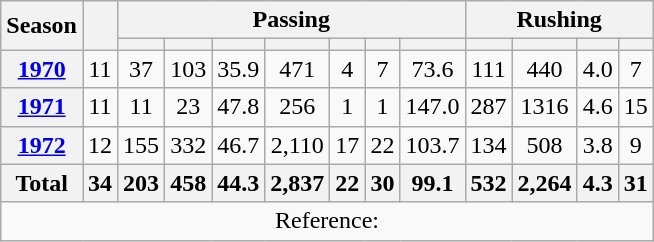<table class="wikitable" style="text-align:center;">
<tr>
<th rowspan="2">Season</th>
<th rowspan="2"></th>
<th colspan="7">Passing</th>
<th colspan="4">Rushing</th>
</tr>
<tr>
<th></th>
<th></th>
<th></th>
<th></th>
<th></th>
<th></th>
<th></th>
<th></th>
<th></th>
<th></th>
<th></th>
</tr>
<tr>
<th><a href='#'>1970</a></th>
<td>11</td>
<td>37</td>
<td>103</td>
<td>35.9</td>
<td>471</td>
<td>4</td>
<td>7</td>
<td>73.6</td>
<td>111</td>
<td>440</td>
<td>4.0</td>
<td>7</td>
</tr>
<tr>
<th><a href='#'>1971</a></th>
<td>11</td>
<td>11</td>
<td>23</td>
<td>47.8</td>
<td>256</td>
<td>1</td>
<td>1</td>
<td>147.0</td>
<td>287</td>
<td>1316</td>
<td>4.6</td>
<td>15</td>
</tr>
<tr>
<th><a href='#'>1972</a></th>
<td>12</td>
<td>155</td>
<td>332</td>
<td>46.7</td>
<td>2,110</td>
<td>17</td>
<td>22</td>
<td>103.7</td>
<td>134</td>
<td>508</td>
<td>3.8</td>
<td>9</td>
</tr>
<tr>
<th>Total</th>
<th>34</th>
<th>203</th>
<th>458</th>
<th>44.3</th>
<th>2,837</th>
<th>22</th>
<th>30</th>
<th>99.1</th>
<th>532</th>
<th>2,264</th>
<th>4.3</th>
<th>31</th>
</tr>
<tr>
<td colspan="13">Reference:</td>
</tr>
</table>
